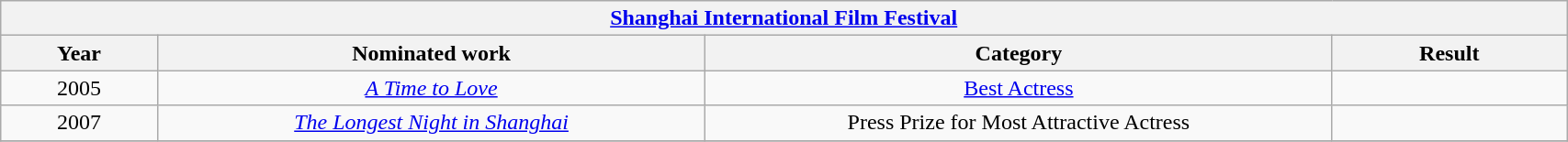<table width="90%" class="wikitable">
<tr>
<th colspan="4" align="center"><a href='#'>Shanghai International Film Festival</a></th>
</tr>
<tr>
<th width="10%">Year</th>
<th width="35%">Nominated work</th>
<th width="40%">Category</th>
<th width="15%">Result</th>
</tr>
<tr>
<td align="center">2005</td>
<td align="center"><em><a href='#'>A Time to Love</a></em></td>
<td align="center"><a href='#'>Best Actress</a></td>
<td></td>
</tr>
<tr>
<td align="center">2007</td>
<td align="center"><em><a href='#'>The Longest Night in Shanghai</a></em></td>
<td align="center">Press Prize for Most Attractive Actress</td>
<td></td>
</tr>
<tr>
</tr>
</table>
